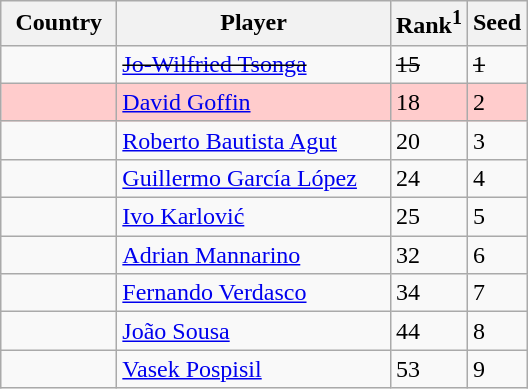<table class="wikitable" border="1">
<tr>
<th width="70">Country</th>
<th width="175">Player</th>
<th>Rank<sup>1</sup></th>
<th>Seed</th>
</tr>
<tr>
<td><s></s></td>
<td><s><a href='#'>Jo-Wilfried Tsonga</a></s></td>
<td><s>15</s></td>
<td><s>1</s></td>
</tr>
<tr style="background:#fcc;">
<td></td>
<td><a href='#'>David Goffin</a></td>
<td>18</td>
<td>2</td>
</tr>
<tr>
<td></td>
<td><a href='#'>Roberto Bautista Agut</a></td>
<td>20</td>
<td>3</td>
</tr>
<tr>
<td></td>
<td><a href='#'>Guillermo García López</a></td>
<td>24</td>
<td>4</td>
</tr>
<tr>
<td></td>
<td><a href='#'>Ivo Karlović</a></td>
<td>25</td>
<td>5</td>
</tr>
<tr>
<td></td>
<td><a href='#'>Adrian Mannarino</a></td>
<td>32</td>
<td>6</td>
</tr>
<tr>
<td></td>
<td><a href='#'>Fernando Verdasco</a></td>
<td>34</td>
<td>7</td>
</tr>
<tr>
<td></td>
<td><a href='#'>João Sousa</a></td>
<td>44</td>
<td>8</td>
</tr>
<tr>
<td></td>
<td><a href='#'>Vasek Pospisil</a></td>
<td>53</td>
<td>9</td>
</tr>
</table>
